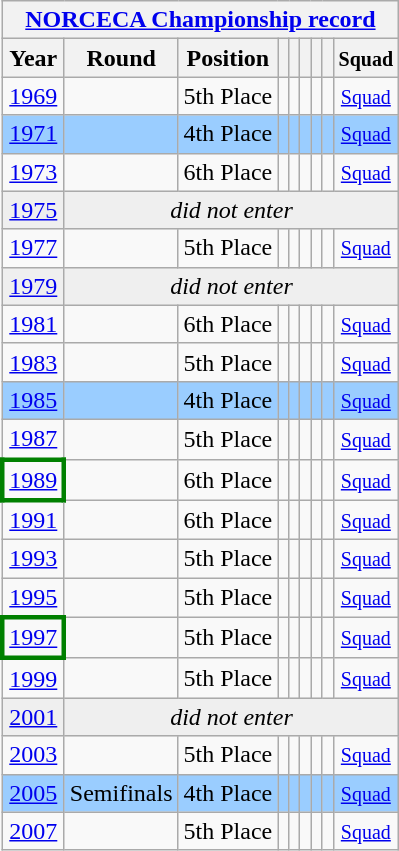<table class="wikitable" style="text-align: center;">
<tr>
<th colspan=9><a href='#'>NORCECA Championship record</a></th>
</tr>
<tr>
<th>Year</th>
<th>Round</th>
<th>Position</th>
<th></th>
<th></th>
<th></th>
<th></th>
<th></th>
<th><small>Squad</small></th>
</tr>
<tr>
<td> <a href='#'>1969</a></td>
<td></td>
<td>5th Place</td>
<td></td>
<td></td>
<td></td>
<td></td>
<td></td>
<td><small><a href='#'>Squad</a></small></td>
</tr>
<tr bgcolor=#9acdff>
<td> <a href='#'>1971</a></td>
<td></td>
<td>4th Place</td>
<td></td>
<td></td>
<td></td>
<td></td>
<td></td>
<td><small><a href='#'>Squad</a></small></td>
</tr>
<tr>
<td> <a href='#'>1973</a></td>
<td></td>
<td>6th Place</td>
<td></td>
<td></td>
<td></td>
<td></td>
<td></td>
<td><small><a href='#'>Squad</a></small></td>
</tr>
<tr bgcolor="efefef">
<td> <a href='#'>1975</a></td>
<td colspan=8 rowspan=1 align=center><em>did not enter</em></td>
</tr>
<tr>
<td> <a href='#'>1977</a></td>
<td></td>
<td>5th Place</td>
<td></td>
<td></td>
<td></td>
<td></td>
<td></td>
<td><small><a href='#'>Squad</a></small></td>
</tr>
<tr bgcolor="efefef">
<td> <a href='#'>1979</a></td>
<td colspan=8 rowspan=1 align=center><em>did not enter</em></td>
</tr>
<tr>
<td> <a href='#'>1981</a></td>
<td></td>
<td>6th Place</td>
<td></td>
<td></td>
<td></td>
<td></td>
<td></td>
<td><small><a href='#'>Squad</a></small></td>
</tr>
<tr>
<td> <a href='#'>1983</a></td>
<td></td>
<td>5th Place</td>
<td></td>
<td></td>
<td></td>
<td></td>
<td></td>
<td><small><a href='#'>Squad</a></small></td>
</tr>
<tr bgcolor=#9acdff>
<td> <a href='#'>1985</a></td>
<td></td>
<td>4th Place</td>
<td></td>
<td></td>
<td></td>
<td></td>
<td></td>
<td><small><a href='#'>Squad</a></small></td>
</tr>
<tr>
<td> <a href='#'>1987</a></td>
<td></td>
<td>5th Place</td>
<td></td>
<td></td>
<td></td>
<td></td>
<td></td>
<td><small><a href='#'>Squad</a></small></td>
</tr>
<tr>
<td style="border: 3px solid green"> <a href='#'>1989</a></td>
<td></td>
<td>6th Place</td>
<td></td>
<td></td>
<td></td>
<td></td>
<td></td>
<td><small><a href='#'>Squad</a></small></td>
</tr>
<tr>
<td> <a href='#'>1991</a></td>
<td></td>
<td>6th Place</td>
<td></td>
<td></td>
<td></td>
<td></td>
<td></td>
<td><small><a href='#'>Squad</a></small></td>
</tr>
<tr>
<td> <a href='#'>1993</a></td>
<td></td>
<td>5th Place</td>
<td></td>
<td></td>
<td></td>
<td></td>
<td></td>
<td><small><a href='#'>Squad</a></small></td>
</tr>
<tr>
<td> <a href='#'>1995</a></td>
<td></td>
<td>5th Place</td>
<td></td>
<td></td>
<td></td>
<td></td>
<td></td>
<td><small><a href='#'>Squad</a></small></td>
</tr>
<tr>
<td style="border: 3px solid green"> <a href='#'>1997</a></td>
<td></td>
<td>5th Place</td>
<td></td>
<td></td>
<td></td>
<td></td>
<td></td>
<td><small><a href='#'>Squad</a></small></td>
</tr>
<tr>
<td> <a href='#'>1999</a></td>
<td></td>
<td>5th Place</td>
<td></td>
<td></td>
<td></td>
<td></td>
<td></td>
<td><small><a href='#'>Squad</a></small></td>
</tr>
<tr bgcolor="efefef">
<td> <a href='#'>2001</a></td>
<td colspan=8 rowspan=1 align=center><em>did not enter</em></td>
</tr>
<tr>
<td> <a href='#'>2003</a></td>
<td></td>
<td>5th Place</td>
<td></td>
<td></td>
<td></td>
<td></td>
<td></td>
<td><small><a href='#'>Squad</a></small></td>
</tr>
<tr bgcolor=#9acdff>
<td> <a href='#'>2005</a></td>
<td>Semifinals</td>
<td>4th Place</td>
<td></td>
<td></td>
<td></td>
<td></td>
<td></td>
<td><small><a href='#'>Squad</a></small></td>
</tr>
<tr>
<td> <a href='#'>2007</a></td>
<td></td>
<td>5th Place</td>
<td></td>
<td></td>
<td></td>
<td></td>
<td></td>
<td><small><a href='#'>Squad</a></small></td>
</tr>
</table>
